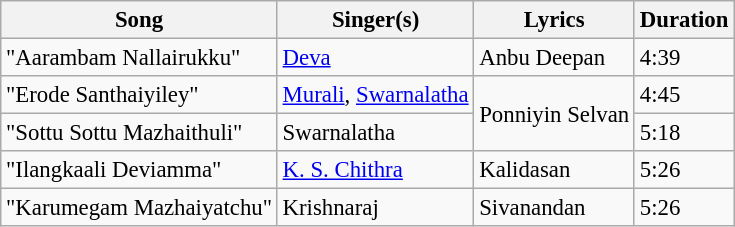<table class="wikitable" style="font-size:95%;">
<tr>
<th>Song</th>
<th>Singer(s)</th>
<th>Lyrics</th>
<th>Duration</th>
</tr>
<tr>
<td>"Aarambam Nallairukku"</td>
<td><a href='#'>Deva</a></td>
<td>Anbu Deepan</td>
<td>4:39</td>
</tr>
<tr>
<td>"Erode Santhaiyiley"</td>
<td><a href='#'>Murali</a>, <a href='#'>Swarnalatha</a></td>
<td rowspan=2>Ponniyin Selvan</td>
<td>4:45</td>
</tr>
<tr>
<td>"Sottu Sottu Mazhaithuli"</td>
<td>Swarnalatha</td>
<td>5:18</td>
</tr>
<tr>
<td>"Ilangkaali Deviamma"</td>
<td><a href='#'>K. S. Chithra</a></td>
<td>Kalidasan</td>
<td>5:26</td>
</tr>
<tr>
<td>"Karumegam Mazhaiyatchu"</td>
<td>Krishnaraj</td>
<td>Sivanandan</td>
<td>5:26</td>
</tr>
</table>
